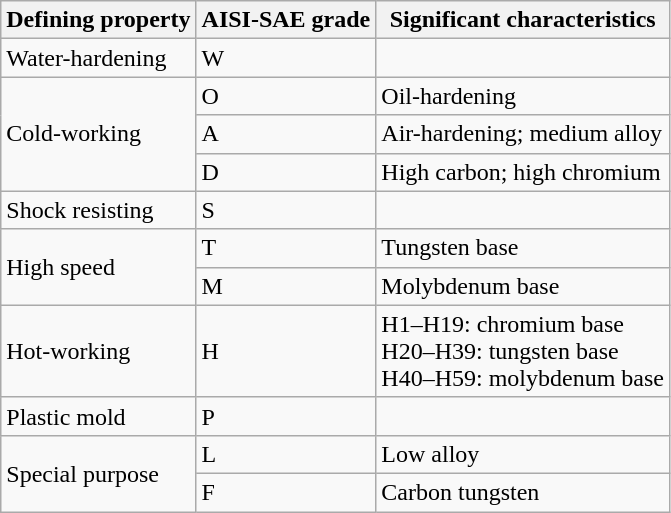<table class="wikitable">
<tr>
<th>Defining property</th>
<th>AISI-SAE grade</th>
<th>Significant characteristics</th>
</tr>
<tr>
<td>Water-hardening</td>
<td>W</td>
<td></td>
</tr>
<tr>
<td rowspan=3>Cold-working</td>
<td>O</td>
<td>Oil-hardening</td>
</tr>
<tr>
<td>A</td>
<td>Air-hardening; medium alloy</td>
</tr>
<tr>
<td>D</td>
<td>High carbon; high chromium</td>
</tr>
<tr>
<td>Shock resisting</td>
<td>S</td>
<td></td>
</tr>
<tr>
<td rowspan=2>High speed</td>
<td>T</td>
<td>Tungsten base</td>
</tr>
<tr>
<td>M</td>
<td>Molybdenum base</td>
</tr>
<tr>
<td>Hot-working</td>
<td>H</td>
<td>H1–H19: chromium base<br>H20–H39: tungsten base<br>H40–H59: molybdenum base</td>
</tr>
<tr>
<td>Plastic mold</td>
<td>P</td>
<td></td>
</tr>
<tr>
<td rowspan=2>Special purpose</td>
<td>L</td>
<td>Low alloy</td>
</tr>
<tr>
<td>F</td>
<td>Carbon tungsten</td>
</tr>
</table>
